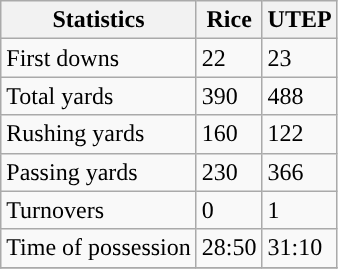<table class="wikitable">
<tr>
<th>Statistics</th>
<th>Rice</th>
<th>UTEP</th>
</tr>
<tr>
<td>First downs</td>
<td>22</td>
<td>23</td>
</tr>
<tr>
<td>Total yards</td>
<td>390</td>
<td>488</td>
</tr>
<tr>
<td>Rushing yards</td>
<td>160</td>
<td>122</td>
</tr>
<tr>
<td>Passing yards</td>
<td>230</td>
<td>366</td>
</tr>
<tr>
<td>Turnovers</td>
<td>0</td>
<td>1</td>
</tr>
<tr>
<td>Time of possession</td>
<td>28:50</td>
<td>31:10</td>
</tr>
<tr>
</tr>
</table>
